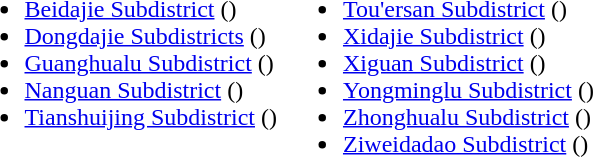<table>
<tr>
<td valign="top"><br><ul><li><a href='#'>Beidajie Subdistrict</a> ()</li><li><a href='#'>Dongdajie Subdistricts</a> ()</li><li><a href='#'>Guanghualu Subdistrict</a> ()</li><li><a href='#'>Nanguan Subdistrict</a> ()</li><li><a href='#'>Tianshuijing Subdistrict</a> ()</li></ul></td>
<td valign="top"><br><ul><li><a href='#'>Tou'ersan Subdistrict</a> ()</li><li><a href='#'>Xidajie Subdistrict</a> ()</li><li><a href='#'>Xiguan Subdistrict</a> ()</li><li><a href='#'>Yongminglu Subdistrict</a> ()</li><li><a href='#'>Zhonghualu Subdistrict</a> ()</li><li><a href='#'>Ziweidadao Subdistrict</a> ()</li></ul></td>
</tr>
</table>
